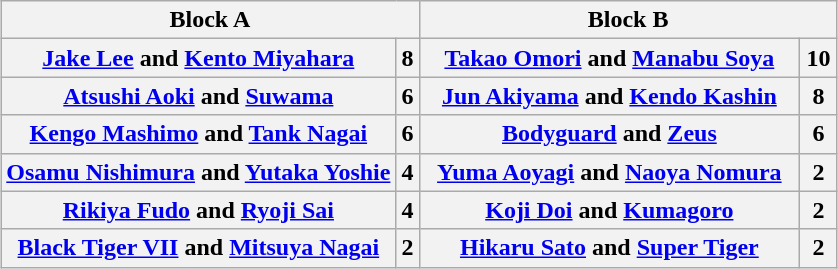<table class="wikitable" style="margin: 1em auto 1em auto;text-align:center">
<tr>
<th colspan="2" style="width:50%">Block A</th>
<th colspan="2" style="width:50%">Block B</th>
</tr>
<tr>
<th><a href='#'>Jake Lee</a> and <a href='#'>Kento Miyahara</a></th>
<th>8</th>
<th><a href='#'>Takao Omori</a> and <a href='#'>Manabu Soya</a></th>
<th>10</th>
</tr>
<tr>
<th><a href='#'>Atsushi Aoki</a> and <a href='#'>Suwama</a></th>
<th>6</th>
<th><a href='#'>Jun Akiyama</a> and <a href='#'>Kendo Kashin</a></th>
<th>8</th>
</tr>
<tr>
<th><a href='#'>Kengo Mashimo</a> and <a href='#'>Tank Nagai</a></th>
<th>6</th>
<th><a href='#'>Bodyguard</a> and <a href='#'>Zeus</a></th>
<th>6</th>
</tr>
<tr>
<th><a href='#'>Osamu Nishimura</a> and <a href='#'>Yutaka Yoshie</a></th>
<th>4</th>
<th><a href='#'>Yuma Aoyagi</a> and <a href='#'>Naoya Nomura</a></th>
<th>2</th>
</tr>
<tr>
<th><a href='#'>Rikiya Fudo</a> and <a href='#'>Ryoji Sai</a></th>
<th>4</th>
<th><a href='#'>Koji Doi</a> and <a href='#'>Kumagoro</a></th>
<th>2</th>
</tr>
<tr>
<th><a href='#'>Black Tiger VII</a> and <a href='#'>Mitsuya Nagai</a></th>
<th>2</th>
<th><a href='#'>Hikaru Sato</a> and <a href='#'>Super Tiger</a></th>
<th>2</th>
</tr>
</table>
